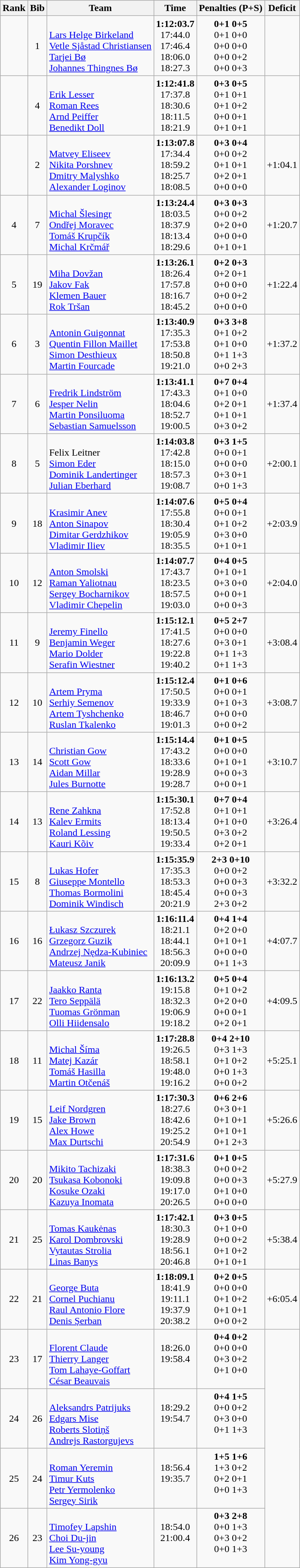<table class="wikitable sortable" style="text-align:center">
<tr>
<th data-sort-type=number>Rank</th>
<th>Bib</th>
<th>Team</th>
<th>Time</th>
<th>Penalties (P+S)</th>
<th>Deficit</th>
</tr>
<tr>
<td></td>
<td>1</td>
<td align=left><br><a href='#'>Lars Helge Birkeland</a><br><a href='#'>Vetle Sjåstad Christiansen</a><br><a href='#'>Tarjei Bø</a><br><a href='#'>Johannes Thingnes Bø</a></td>
<td><strong>1:12:03.7</strong><br>17:44.0<br>17:46.4<br>18:06.0<br>18:27.3</td>
<td><strong>0+1 0+5</strong><br>0+1 0+0<br>0+0 0+0<br>0+0 0+2<br>0+0 0+3</td>
<td></td>
</tr>
<tr>
<td></td>
<td>4</td>
<td align=left><br><a href='#'>Erik Lesser</a><br><a href='#'>Roman Rees</a><br><a href='#'>Arnd Peiffer</a><br><a href='#'>Benedikt Doll</a></td>
<td><strong>1:12:41.8</strong><br>17:37.8<br>18:30.6<br>18:11.5<br>18:21.9</td>
<td><strong>0+3 0+5</strong><br>0+1 0+1<br>0+1 0+2<br>0+0 0+1<br>0+1 0+1</td>
<td></td>
</tr>
<tr>
<td></td>
<td>2</td>
<td align=left><br><a href='#'>Matvey Eliseev</a><br><a href='#'>Nikita Porshnev</a><br><a href='#'>Dmitry Malyshko</a><br><a href='#'>Alexander Loginov</a></td>
<td><strong>1:13:07.8</strong><br>17:34.4<br>18:59.2<br>18:25.7<br>18:08.5</td>
<td><strong>0+3 0+4</strong><br>0+0 0+2<br>0+1 0+1<br>0+2 0+1<br>0+0 0+0</td>
<td>+1:04.1</td>
</tr>
<tr>
<td>4</td>
<td>7</td>
<td align=left><br><a href='#'>Michal Šlesingr</a><br><a href='#'>Ondřej Moravec</a><br><a href='#'>Tomáš Krupčík</a><br><a href='#'>Michal Krčmář</a></td>
<td><strong>1:13:24.4</strong><br>18:03.5<br>18:37.9<br>18:13.4<br>18:29.6</td>
<td><strong>0+3 0+3</strong><br>0+0 0+2<br>0+2 0+0<br>0+0 0+0<br>0+1 0+1</td>
<td>+1:20.7</td>
</tr>
<tr>
<td>5</td>
<td>19</td>
<td align=left><br><a href='#'>Miha Dovžan</a><br><a href='#'>Jakov Fak</a><br><a href='#'>Klemen Bauer</a><br><a href='#'>Rok Tršan</a></td>
<td><strong>1:13:26.1</strong><br>18:26.4<br>17:57.8<br>18:16.7<br>18:45.2</td>
<td><strong>0+2 0+3</strong><br>0+2 0+1<br>0+0 0+0<br>0+0 0+2<br>0+0 0+0</td>
<td>+1:22.4</td>
</tr>
<tr>
<td>6</td>
<td>3</td>
<td align=left><br><a href='#'>Antonin Guigonnat</a><br><a href='#'>Quentin Fillon Maillet</a><br><a href='#'>Simon Desthieux</a><br><a href='#'>Martin Fourcade</a></td>
<td><strong>1:13:40.9</strong><br>17:35.3<br>17:53.8<br>18:50.8<br>19:21.0</td>
<td><strong>0+3 3+8</strong><br>0+1 0+2<br>0+1 0+0<br>0+1 1+3<br>0+0 2+3</td>
<td>+1:37.2</td>
</tr>
<tr>
<td>7</td>
<td>6</td>
<td align=left><br><a href='#'>Fredrik Lindström</a><br><a href='#'>Jesper Nelin</a><br><a href='#'>Martin Ponsiluoma</a><br><a href='#'>Sebastian Samuelsson</a></td>
<td><strong>1:13:41.1</strong><br>17:43.3<br>18:04.6<br>18:52.7<br>19:00.5</td>
<td><strong>0+7 0+4</strong><br>0+1 0+0<br>0+2 0+1<br>0+1 0+1<br>0+3 0+2</td>
<td>+1:37.4</td>
</tr>
<tr>
<td>8</td>
<td>5</td>
<td align=left><br>Felix Leitner<br><a href='#'>Simon Eder</a><br><a href='#'>Dominik Landertinger</a><br><a href='#'>Julian Eberhard</a></td>
<td><strong>1:14:03.8</strong><br>17:42.8<br>18:15.0<br>18:57.3<br>19:08.7</td>
<td><strong>0+3 1+5</strong><br>0+0 0+1<br>0+0 0+0<br>0+3 0+1<br>0+0 1+3</td>
<td>+2:00.1</td>
</tr>
<tr>
<td>9</td>
<td>18</td>
<td align=left><br><a href='#'>Krasimir Anev</a><br><a href='#'>Anton Sinapov</a><br><a href='#'>Dimitar Gerdzhikov</a><br><a href='#'>Vladimir Iliev</a></td>
<td><strong>1:14:07.6</strong><br>17:55.8<br>18:30.4<br>19:05.9<br>18:35.5</td>
<td><strong>0+5 0+4</strong><br>0+0 0+1<br>0+1 0+2<br>0+3 0+0<br>0+1 0+1</td>
<td>+2:03.9</td>
</tr>
<tr>
<td>10</td>
<td>12</td>
<td align=left><br><a href='#'>Anton Smolski</a><br><a href='#'>Raman Yaliotnau</a><br><a href='#'>Sergey Bocharnikov</a><br><a href='#'>Vladimir Chepelin</a></td>
<td><strong>1:14:07.7</strong><br>17:43.7<br>18:23.5<br>18:57.5<br>19:03.0</td>
<td><strong>0+4 0+5</strong><br>0+1 0+1<br>0+3 0+0<br>0+0 0+1<br>0+0 0+3</td>
<td>+2:04.0</td>
</tr>
<tr>
<td>11</td>
<td>9</td>
<td align=left><br><a href='#'>Jeremy Finello</a><br><a href='#'>Benjamin Weger</a><br><a href='#'>Mario Dolder</a><br><a href='#'>Serafin Wiestner</a></td>
<td><strong>1:15:12.1</strong><br>17:41.5<br>18:27.6<br>19:22.8<br>19:40.2</td>
<td><strong>0+5 2+7</strong><br>0+0 0+0<br>0+3 0+1<br>0+1 1+3<br>0+1 1+3</td>
<td>+3:08.4</td>
</tr>
<tr>
<td>12</td>
<td>10</td>
<td align=left><br><a href='#'>Artem Pryma</a><br><a href='#'>Serhiy Semenov</a><br><a href='#'>Artem Tyshchenko</a><br><a href='#'>Ruslan Tkalenko</a></td>
<td><strong>1:15:12.4</strong><br>17:50.5<br>19:33.9<br>18:46.7<br>19:01.3</td>
<td><strong>0+1 0+6</strong><br>0+0 0+1<br>0+1 0+3<br>0+0 0+0<br>0+0 0+2</td>
<td>+3:08.7</td>
</tr>
<tr>
<td>13</td>
<td>14</td>
<td align=left><br><a href='#'>Christian Gow</a><br><a href='#'>Scott Gow</a><br><a href='#'>Aidan Millar</a><br><a href='#'>Jules Burnotte</a></td>
<td><strong>1:15:14.4</strong><br>17:43.2<br>18:33.6<br>19:28.9<br>19:28.7</td>
<td><strong>0+1 0+5</strong><br>0+0 0+0<br>0+1 0+1<br>0+0 0+3<br>0+0 0+1</td>
<td>+3:10.7</td>
</tr>
<tr>
<td>14</td>
<td>13</td>
<td align=left><br><a href='#'>Rene Zahkna</a><br><a href='#'>Kalev Ermits</a><br><a href='#'>Roland Lessing</a><br><a href='#'>Kauri Kõiv</a></td>
<td><strong>1:15:30.1</strong><br>17:52.8<br>18:13.4<br>19:50.5<br>19:33.4</td>
<td><strong>0+7 0+4</strong><br>0+1 0+1<br>0+1 0+0<br>0+3 0+2<br>0+2 0+1</td>
<td>+3:26.4</td>
</tr>
<tr>
<td>15</td>
<td>8</td>
<td align=left><br><a href='#'>Lukas Hofer</a><br><a href='#'>Giuseppe Montello</a><br><a href='#'>Thomas Bormolini</a><br><a href='#'>Dominik Windisch</a></td>
<td><strong>1:15:35.9</strong><br>17:35.3<br>18:53.3<br>18:45.4<br>20:21.9</td>
<td><strong>2+3 0+10</strong><br>0+0 0+2<br>0+0 0+3<br>0+0 0+3<br>2+3 0+2</td>
<td>+3:32.2</td>
</tr>
<tr>
<td>16</td>
<td>16</td>
<td align=left><br><a href='#'>Łukasz Szczurek</a><br><a href='#'>Grzegorz Guzik</a><br><a href='#'>Andrzej Nędza-Kubiniec</a><br><a href='#'>Mateusz Janik</a></td>
<td><strong>1:16:11.4</strong><br>18:21.1<br>18:44.1<br>18:56.3<br>20:09.9</td>
<td><strong>0+4 1+4</strong><br>0+2 0+0<br>0+1 0+1<br>0+0 0+0<br>0+1 1+3</td>
<td>+4:07.7</td>
</tr>
<tr>
<td>17</td>
<td>22</td>
<td align=left><br><a href='#'>Jaakko Ranta</a><br><a href='#'>Tero Seppälä</a><br><a href='#'>Tuomas Grönman</a><br><a href='#'>Olli Hiidensalo</a></td>
<td><strong>1:16:13.2</strong><br>19:15.8<br>18:32.3<br>19:06.9<br>19:18.2</td>
<td><strong>0+5 0+4</strong><br>0+1 0+2<br>0+2 0+0<br>0+0 0+1<br>0+2 0+1</td>
<td>+4:09.5</td>
</tr>
<tr>
<td>18</td>
<td>11</td>
<td align=left><br><a href='#'>Michal Šíma</a><br><a href='#'>Matej Kazár</a><br><a href='#'>Tomáš Hasilla</a><br><a href='#'>Martin Otčenáš</a></td>
<td><strong>1:17:28.8</strong><br>19:26.5<br>18:58.1<br>19:48.0<br>19:16.2</td>
<td><strong>0+4 2+10</strong><br>0+3 1+3<br>0+1 0+2<br>0+0 1+3<br>0+0 0+2</td>
<td>+5:25.1</td>
</tr>
<tr>
<td>19</td>
<td>15</td>
<td align=left><br><a href='#'>Leif Nordgren</a><br><a href='#'>Jake Brown</a><br><a href='#'>Alex Howe</a><br><a href='#'>Max Durtschi</a></td>
<td><strong>1:17:30.3</strong><br>18:27.6<br>18:42.6<br>19:25.2<br>20:54.9</td>
<td><strong>0+6 2+6</strong><br>0+3 0+1<br>0+1 0+1<br>0+1 0+1<br>0+1 2+3</td>
<td>+5:26.6</td>
</tr>
<tr>
<td>20</td>
<td>20</td>
<td align=left><br><a href='#'>Mikito Tachizaki</a><br><a href='#'>Tsukasa Kobonoki</a><br><a href='#'>Kosuke Ozaki</a><br><a href='#'>Kazuya Inomata</a></td>
<td><strong>1:17:31.6</strong><br>18:38.3<br>19:09.8<br>19:17.0<br>20:26.5</td>
<td><strong>0+1 0+5</strong><br>0+0 0+2<br>0+0 0+3<br>0+1 0+0<br>0+0 0+0</td>
<td>+5:27.9</td>
</tr>
<tr>
<td>21</td>
<td>25</td>
<td align=left><br><a href='#'>Tomas Kaukėnas</a><br><a href='#'>Karol Dombrovski</a><br><a href='#'>Vytautas Strolia</a><br><a href='#'>Linas Banys</a></td>
<td><strong>1:17:42.1</strong><br>18:30.3<br>19:28.9<br>18:56.1<br>20:46.8</td>
<td><strong>0+3 0+5</strong><br>0+1 0+0<br>0+0 0+2<br>0+1 0+2<br>0+1 0+1</td>
<td>+5:38.4</td>
</tr>
<tr>
<td>22</td>
<td>21</td>
<td align=left><br><a href='#'>George Buta</a><br><a href='#'>Cornel Puchianu</a><br><a href='#'>Raul Antonio Flore</a><br><a href='#'>Denis Șerban</a></td>
<td><strong>1:18:09.1</strong><br>18:41.9<br>19:11.1<br>19:37.9<br>20:38.2</td>
<td><strong>0+2 0+5</strong><br>0+0 0+0<br>0+1 0+2<br>0+1 0+1<br>0+0 0+2</td>
<td>+6:05.4</td>
</tr>
<tr>
<td>23</td>
<td>17</td>
<td align=left><br><a href='#'>Florent Claude</a><br><a href='#'>Thierry Langer</a><br><a href='#'>Tom Lahaye-Goffart</a><br><a href='#'>César Beauvais</a></td>
<td valign=top><strong></strong><br>18:26.0<br>19:58.4</td>
<td valign=top><strong>0+4 0+2</strong><br>0+0 0+0<br>0+3 0+2<br>0+1 0+0</td>
<td rowspan=4></td>
</tr>
<tr>
<td>24</td>
<td>26</td>
<td align=left><br><a href='#'>Aleksandrs Patrijuks</a><br><a href='#'>Edgars Mise</a><br><a href='#'>Roberts Slotiņš</a><br><a href='#'>Andrejs Rastorgujevs</a></td>
<td valign=top><strong></strong><br>18:29.2<br>19:54.7</td>
<td valign=top><strong>0+4 1+5</strong><br>0+0 0+2<br>0+3 0+0<br>0+1 1+3</td>
</tr>
<tr>
<td>25</td>
<td>24</td>
<td align=left><br><a href='#'>Roman Yeremin</a><br><a href='#'>Timur Kuts</a><br><a href='#'>Petr Yermolenko</a><br><a href='#'>Sergey Sirik</a></td>
<td valign=top><strong></strong><br>18:56.4<br>19:35.7</td>
<td valign=top><strong>1+5 1+6</strong><br>1+3 0+2<br>0+2 0+1<br>0+0 1+3</td>
</tr>
<tr>
<td>26</td>
<td>23</td>
<td align=left><br><a href='#'>Timofey Lapshin</a><br><a href='#'>Choi Du-jin</a><br><a href='#'>Lee Su-young</a><br><a href='#'>Kim Yong-gyu</a></td>
<td valign=top><strong></strong><br>18:54.0<br>21:00.4</td>
<td valign=top><strong>0+3 2+8</strong><br>0+0 1+3<br>0+3 0+2<br>0+0 1+3</td>
</tr>
</table>
